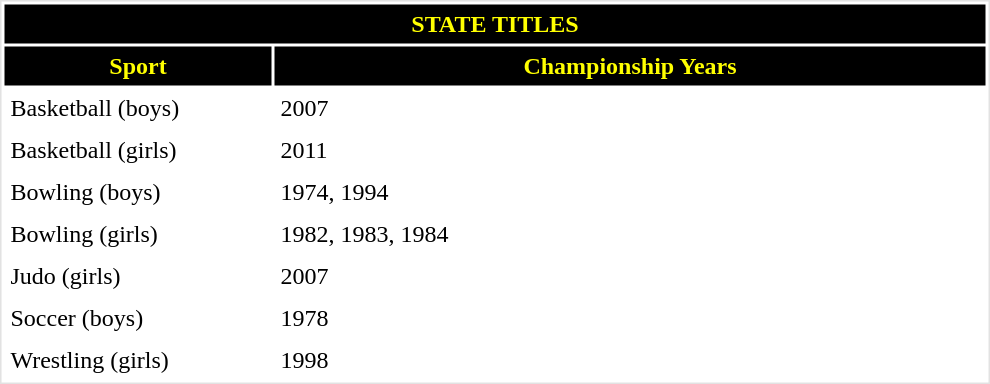<table cellpadding="4" style="width: 660px; border:1px solid #e2e2e2;">
<tr>
<td colspan="2" style="text-align: center; background: black; color: yellow;"><strong>STATE TITLES</strong></td>
</tr>
<tr>
<td style="text-align: center; background: black; color: yellow; width: 170px;"><strong>Sport</strong></td>
<td style="text-align: center; background: black; color: yellow;"><strong>Championship Years</strong></td>
</tr>
<tr>
<td>Basketball (boys)</td>
<td>2007</td>
</tr>
<tr>
<td>Basketball (girls)</td>
<td>2011</td>
</tr>
<tr>
<td>Bowling (boys)</td>
<td>1974, 1994</td>
</tr>
<tr>
<td>Bowling (girls)</td>
<td>1982, 1983, 1984</td>
</tr>
<tr>
<td>Judo (girls)</td>
<td>2007</td>
</tr>
<tr>
<td>Soccer (boys)</td>
<td>1978</td>
</tr>
<tr>
<td>Wrestling (girls)</td>
<td>1998</td>
</tr>
</table>
